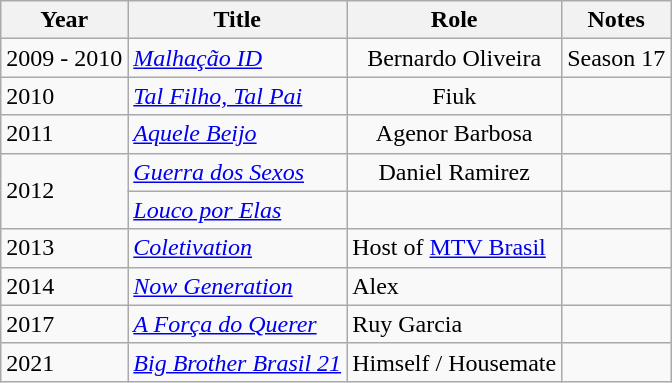<table class="wikitable">
<tr>
<th>Year</th>
<th style="width:px;">Title</th>
<th style="width:px;">Role</th>
<th style="width:px;">Notes</th>
</tr>
<tr>
<td>2009 - 2010</td>
<td><em><a href='#'>Malhação ID</a></em></td>
<td style="text-align:center;">Bernardo Oliveira</td>
<td>Season 17</td>
</tr>
<tr>
<td>2010</td>
<td><em><a href='#'>Tal Filho, Tal Pai</a></em></td>
<td style="text-align:center;">Fiuk</td>
<td></td>
</tr>
<tr>
<td>2011</td>
<td><em><a href='#'>Aquele Beijo</a></em></td>
<td style="text-align:center;">Agenor Barbosa</td>
<td></td>
</tr>
<tr>
<td rowspan="2">2012</td>
<td><em><a href='#'>Guerra dos Sexos</a></em></td>
<td style="text-align:center;">Daniel Ramirez</td>
<td></td>
</tr>
<tr>
<td><em><a href='#'>Louco por Elas</a></em></td>
<td></td>
<td></td>
</tr>
<tr>
<td>2013</td>
<td><em><a href='#'>Coletivation</a></em></td>
<td>Host of <a href='#'>MTV Brasil</a></td>
<td></td>
</tr>
<tr>
<td>2014</td>
<td><em><a href='#'>Now Generation</a></em></td>
<td>Alex</td>
<td></td>
</tr>
<tr>
<td>2017</td>
<td><em><a href='#'>A Força do Querer</a></em></td>
<td>Ruy Garcia</td>
<td></td>
</tr>
<tr>
<td>2021</td>
<td><em><a href='#'>Big Brother Brasil 21</a></em></td>
<td>Himself / Housemate</td>
<td></td>
</tr>
</table>
